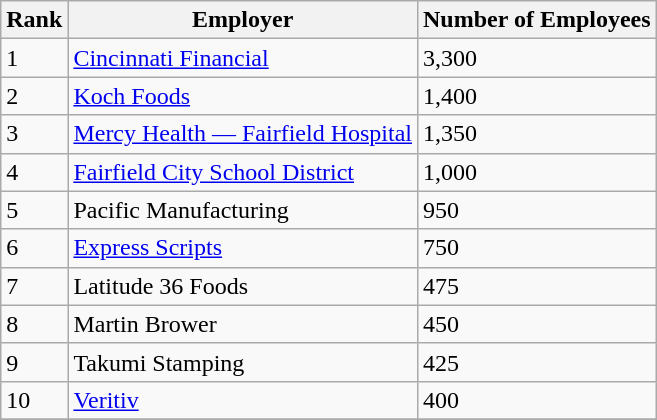<table class="wikitable">
<tr>
<th>Rank</th>
<th>Employer</th>
<th>Number of Employees</th>
</tr>
<tr>
<td>1</td>
<td><a href='#'>Cincinnati Financial</a></td>
<td>3,300</td>
</tr>
<tr>
<td>2</td>
<td><a href='#'>Koch Foods</a></td>
<td>1,400</td>
</tr>
<tr>
<td>3</td>
<td><a href='#'>Mercy Health — Fairfield Hospital</a></td>
<td>1,350</td>
</tr>
<tr>
<td>4</td>
<td><a href='#'>Fairfield City School District</a></td>
<td>1,000</td>
</tr>
<tr>
<td>5</td>
<td>Pacific Manufacturing</td>
<td>950</td>
</tr>
<tr>
<td>6</td>
<td><a href='#'>Express Scripts</a></td>
<td>750</td>
</tr>
<tr>
<td>7</td>
<td>Latitude 36 Foods</td>
<td>475</td>
</tr>
<tr>
<td>8</td>
<td>Martin Brower</td>
<td>450</td>
</tr>
<tr>
<td>9</td>
<td>Takumi Stamping</td>
<td>425</td>
</tr>
<tr>
<td>10</td>
<td><a href='#'>Veritiv</a></td>
<td>400</td>
</tr>
<tr>
</tr>
</table>
